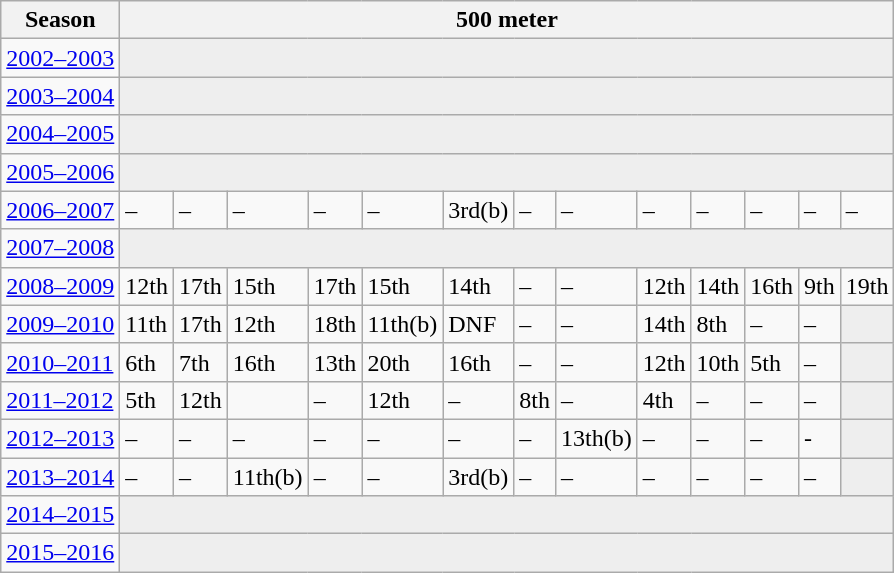<table class="wikitable" style="display: inline-table;">
<tr>
<th>Season</th>
<th colspan="13">500 meter</th>
</tr>
<tr>
<td><a href='#'>2002–2003</a></td>
<td colspan="13" bgcolor=#EEEEEE></td>
</tr>
<tr>
<td><a href='#'>2003–2004</a></td>
<td colspan="13" bgcolor=#EEEEEE></td>
</tr>
<tr>
<td><a href='#'>2004–2005</a></td>
<td colspan="13" bgcolor=#EEEEEE></td>
</tr>
<tr>
<td><a href='#'>2005–2006</a></td>
<td colspan="13" bgcolor=#EEEEEE></td>
</tr>
<tr>
<td><a href='#'>2006–2007</a></td>
<td>–</td>
<td>–</td>
<td>–</td>
<td>–</td>
<td>–</td>
<td>3rd(b)</td>
<td>–</td>
<td>–</td>
<td>–</td>
<td>–</td>
<td>–</td>
<td>–</td>
<td>–</td>
</tr>
<tr>
<td><a href='#'>2007–2008</a></td>
<td colspan="13" bgcolor=#EEEEEE></td>
</tr>
<tr>
<td><a href='#'>2008–2009</a></td>
<td>12th</td>
<td>17th</td>
<td>15th</td>
<td>17th</td>
<td>15th</td>
<td>14th</td>
<td>–</td>
<td>–</td>
<td>12th</td>
<td>14th</td>
<td>16th</td>
<td>9th</td>
<td>19th</td>
</tr>
<tr>
<td><a href='#'>2009–2010</a></td>
<td>11th</td>
<td>17th</td>
<td>12th</td>
<td>18th</td>
<td>11th(b)</td>
<td>DNF</td>
<td>–</td>
<td>–</td>
<td>14th</td>
<td>8th</td>
<td>–</td>
<td>–</td>
<td colspan="1" bgcolor=#EEEEEE></td>
</tr>
<tr>
<td><a href='#'>2010–2011</a></td>
<td>6th</td>
<td>7th</td>
<td>16th</td>
<td>13th</td>
<td>20th</td>
<td>16th</td>
<td>–</td>
<td>–</td>
<td>12th</td>
<td>10th</td>
<td>5th</td>
<td>–</td>
<td colspan="1" bgcolor=#EEEEEE></td>
</tr>
<tr>
<td><a href='#'>2011–2012</a></td>
<td>5th</td>
<td>12th</td>
<td></td>
<td>–</td>
<td>12th</td>
<td>–</td>
<td>8th</td>
<td>–</td>
<td>4th</td>
<td>–</td>
<td>–</td>
<td>–</td>
<td colspan="1" bgcolor=#EEEEEE></td>
</tr>
<tr>
<td><a href='#'>2012–2013</a></td>
<td>–</td>
<td>–</td>
<td>–</td>
<td>–</td>
<td>–</td>
<td>–</td>
<td>–</td>
<td>13th(b)</td>
<td>–</td>
<td>–</td>
<td>–</td>
<td>-</td>
<td colspan="1" bgcolor=#EEEEEE></td>
</tr>
<tr>
<td><a href='#'>2013–2014</a></td>
<td>–</td>
<td>–</td>
<td>11th(b)</td>
<td>–</td>
<td>–</td>
<td>3rd(b)</td>
<td>–</td>
<td>–</td>
<td>–</td>
<td>–</td>
<td>–</td>
<td>–</td>
<td colspan="1" bgcolor=#EEEEEE></td>
</tr>
<tr>
<td><a href='#'>2014–2015</a></td>
<td colspan="13" bgcolor=#EEEEEE></td>
</tr>
<tr>
<td><a href='#'>2015–2016</a></td>
<td colspan="13" bgcolor=#EEEEEE></td>
</tr>
</table>
